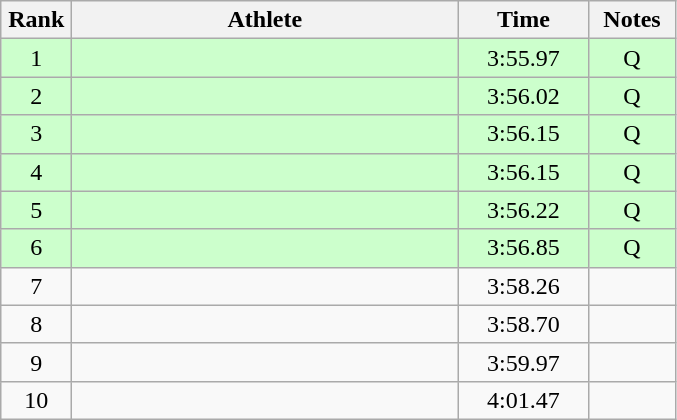<table class="wikitable" style="text-align:center">
<tr>
<th width=40>Rank</th>
<th width=250>Athlete</th>
<th width=80>Time</th>
<th width=50>Notes</th>
</tr>
<tr bgcolor=ccffcc>
<td>1</td>
<td align=left></td>
<td>3:55.97</td>
<td>Q</td>
</tr>
<tr bgcolor=ccffcc>
<td>2</td>
<td align=left></td>
<td>3:56.02</td>
<td>Q</td>
</tr>
<tr bgcolor=ccffcc>
<td>3</td>
<td align=left></td>
<td>3:56.15</td>
<td>Q</td>
</tr>
<tr bgcolor=ccffcc>
<td>4</td>
<td align=left></td>
<td>3:56.15</td>
<td>Q</td>
</tr>
<tr bgcolor=ccffcc>
<td>5</td>
<td align=left></td>
<td>3:56.22</td>
<td>Q</td>
</tr>
<tr bgcolor=ccffcc>
<td>6</td>
<td align=left></td>
<td>3:56.85</td>
<td>Q</td>
</tr>
<tr>
<td>7</td>
<td align=left></td>
<td>3:58.26</td>
<td></td>
</tr>
<tr>
<td>8</td>
<td align=left></td>
<td>3:58.70</td>
<td></td>
</tr>
<tr>
<td>9</td>
<td align=left></td>
<td>3:59.97</td>
<td></td>
</tr>
<tr>
<td>10</td>
<td align=left></td>
<td>4:01.47</td>
<td></td>
</tr>
</table>
